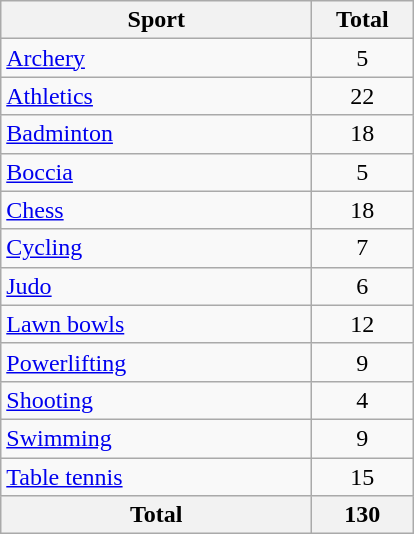<table class="wikitable" style="text-align:center;">
<tr>
<th width=200>Sport</th>
<th width=60>Total</th>
</tr>
<tr>
<td align=left><a href='#'>Archery</a></td>
<td>5</td>
</tr>
<tr>
<td align=left><a href='#'>Athletics</a></td>
<td>22</td>
</tr>
<tr>
<td align=left><a href='#'>Badminton</a></td>
<td>18</td>
</tr>
<tr>
<td align=left><a href='#'>Boccia</a></td>
<td>5</td>
</tr>
<tr>
<td align=left><a href='#'>Chess</a></td>
<td>18</td>
</tr>
<tr>
<td align=left><a href='#'>Cycling</a></td>
<td>7</td>
</tr>
<tr>
<td align=left><a href='#'>Judo</a></td>
<td>6</td>
</tr>
<tr>
<td align=left><a href='#'>Lawn bowls</a></td>
<td>12</td>
</tr>
<tr>
<td align=left><a href='#'>Powerlifting</a></td>
<td>9</td>
</tr>
<tr>
<td align=left><a href='#'>Shooting</a></td>
<td>4</td>
</tr>
<tr>
<td align=left><a href='#'>Swimming</a></td>
<td>9</td>
</tr>
<tr>
<td align=left><a href='#'>Table tennis</a></td>
<td>15</td>
</tr>
<tr>
<th>Total</th>
<th>130</th>
</tr>
</table>
